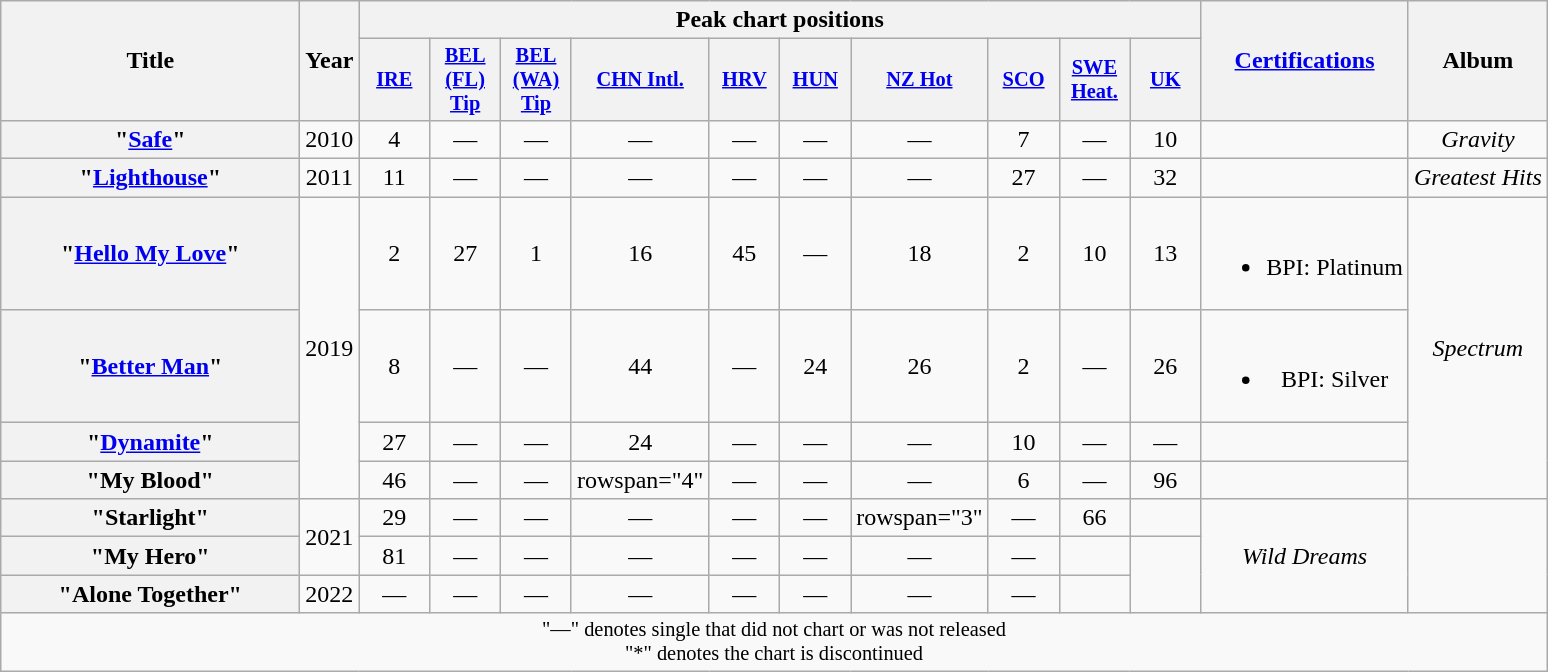<table class="wikitable plainrowheaders" style="text-align:center;">
<tr>
<th scope="colw" rowspan="2" style="width:12em;">Title</th>
<th scope="col" rowspan="2">Year</th>
<th scope="col" colspan="10">Peak chart positions</th>
<th scope="col" rowspan="2"><a href='#'>Certifications</a></th>
<th scope="col" rowspan="2">Album</th>
</tr>
<tr>
<th scope="col" style="width:3em;font-size:85%;"><a href='#'>IRE</a><br></th>
<th scope="col" style="width:3em;font-size:85%;"><a href='#'>BEL<br>(FL) Tip</a><br></th>
<th scope="col" style="width:3em;font-size:85%;"><a href='#'>BEL<br>(WA) Tip</a><br></th>
<th scope="col" style="width:3em;font-size:85%;"><a href='#'>CHN Intl.</a><br></th>
<th scope="col" style="width:3em;font-size:85%;"><a href='#'>HRV</a><br></th>
<th scope="col" style="width:3em;font-size:85%;"><a href='#'>HUN</a><br></th>
<th scope="col" style="width:3em;font-size:85%;"><a href='#'>NZ Hot</a><br></th>
<th scope="col" style="width:3em;font-size:85%;"><a href='#'>SCO</a><br></th>
<th scope="col" style="width:3em;font-size:85%;"><a href='#'>SWE<br>Heat.</a><br></th>
<th scope="col" style="width:3em;font-size:85%;"><a href='#'>UK</a><br></th>
</tr>
<tr>
<th scope="row">"<a href='#'>Safe</a>"</th>
<td>2010</td>
<td>4</td>
<td>—</td>
<td>—</td>
<td>—</td>
<td>—</td>
<td>—</td>
<td>—</td>
<td>7</td>
<td>—</td>
<td>10</td>
<td></td>
<td><em>Gravity</em></td>
</tr>
<tr>
<th scope="row">"<a href='#'>Lighthouse</a>"</th>
<td>2011</td>
<td>11</td>
<td>—</td>
<td>—</td>
<td>—</td>
<td>—</td>
<td>—</td>
<td>—</td>
<td>27</td>
<td>—</td>
<td>32</td>
<td></td>
<td><em>Greatest Hits</em></td>
</tr>
<tr>
<th scope="row">"<a href='#'>Hello My Love</a>"</th>
<td rowspan="4">2019</td>
<td>2</td>
<td>27</td>
<td>1</td>
<td>16</td>
<td>45</td>
<td>—</td>
<td>18</td>
<td>2</td>
<td>10</td>
<td>13</td>
<td><br><ul><li>BPI: Platinum</li></ul></td>
<td rowspan="4"><em>Spectrum</em></td>
</tr>
<tr>
<th scope="row">"<a href='#'>Better Man</a>"</th>
<td>8</td>
<td>—</td>
<td>—</td>
<td>44</td>
<td>—</td>
<td>24</td>
<td>26</td>
<td>2</td>
<td>—</td>
<td>26</td>
<td><br><ul><li>BPI: Silver</li></ul></td>
</tr>
<tr>
<th scope="row">"<a href='#'>Dynamite</a>"</th>
<td>27</td>
<td>—</td>
<td>—</td>
<td>24</td>
<td>—</td>
<td>—</td>
<td>—</td>
<td>10</td>
<td>—</td>
<td>—</td>
<td></td>
</tr>
<tr>
<th scope="row">"My Blood"</th>
<td>46</td>
<td>—</td>
<td>—</td>
<td>rowspan="4" </td>
<td>—</td>
<td>—</td>
<td>—</td>
<td>6</td>
<td>—</td>
<td>96</td>
<td></td>
</tr>
<tr>
<th scope="row">"Starlight"</th>
<td rowspan="2">2021</td>
<td>29</td>
<td>—</td>
<td>—</td>
<td>—</td>
<td>—</td>
<td>—</td>
<td>rowspan="3" </td>
<td>—</td>
<td>66</td>
<td></td>
<td rowspan="3"><em>Wild Dreams</em></td>
</tr>
<tr>
<th scope="row">"My Hero"</th>
<td>81</td>
<td>—</td>
<td>—</td>
<td>—</td>
<td>—</td>
<td>—</td>
<td>—</td>
<td>—</td>
<td></td>
</tr>
<tr>
<th scope="row">"Alone Together"</th>
<td>2022</td>
<td>—</td>
<td>—</td>
<td>—</td>
<td>—</td>
<td>—</td>
<td>—</td>
<td>—</td>
<td>—</td>
<td></td>
</tr>
<tr>
<td colspan="14" style="font-size:85%">"—" denotes single that did not chart or was not released<br>"*" denotes the chart is discontinued</td>
</tr>
</table>
